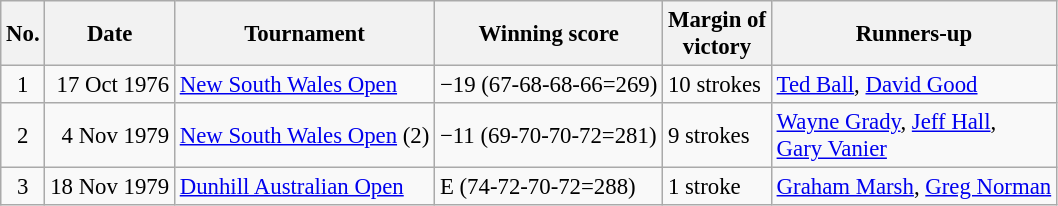<table class="wikitable" style="font-size:95%;">
<tr>
<th>No.</th>
<th>Date</th>
<th>Tournament</th>
<th>Winning score</th>
<th>Margin of<br>victory</th>
<th>Runners-up</th>
</tr>
<tr>
<td align=center>1</td>
<td align=right>17 Oct 1976</td>
<td><a href='#'>New South Wales Open</a></td>
<td>−19 (67-68-68-66=269)</td>
<td>10 strokes</td>
<td> <a href='#'>Ted Ball</a>,  <a href='#'>David Good</a></td>
</tr>
<tr>
<td align=center>2</td>
<td align=right>4 Nov 1979</td>
<td><a href='#'>New South Wales Open</a> (2)</td>
<td>−11 (69-70-70-72=281)</td>
<td>9 strokes</td>
<td> <a href='#'>Wayne Grady</a>,  <a href='#'>Jeff Hall</a>,<br> <a href='#'>Gary Vanier</a></td>
</tr>
<tr>
<td align=center>3</td>
<td align=right>18 Nov 1979</td>
<td><a href='#'>Dunhill Australian Open</a></td>
<td>E (74-72-70-72=288)</td>
<td>1 stroke</td>
<td> <a href='#'>Graham Marsh</a>,  <a href='#'>Greg Norman</a></td>
</tr>
</table>
